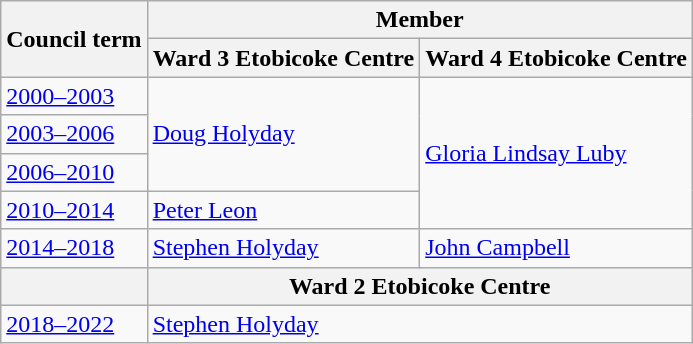<table class="wikitable">
<tr>
<th rowspan="2">Council term</th>
<th colspan="2">Member</th>
</tr>
<tr>
<th>Ward 3 Etobicoke Centre</th>
<th>Ward 4 Etobicoke Centre</th>
</tr>
<tr>
<td><a href='#'>2000–2003</a></td>
<td rowspan="3"><a href='#'>Doug Holyday</a></td>
<td rowspan="4"><a href='#'>Gloria Lindsay Luby</a></td>
</tr>
<tr>
<td><a href='#'>2003–2006</a></td>
</tr>
<tr>
<td><a href='#'>2006–2010</a></td>
</tr>
<tr>
<td><a href='#'>2010–2014</a></td>
<td><a href='#'>Peter Leon</a></td>
</tr>
<tr>
<td><a href='#'>2014–2018</a></td>
<td><a href='#'>Stephen Holyday</a></td>
<td><a href='#'>John Campbell</a></td>
</tr>
<tr>
<th></th>
<th colspan="2">Ward 2 Etobicoke Centre</th>
</tr>
<tr>
<td><a href='#'>2018–2022</a></td>
<td colspan="2"><a href='#'>Stephen Holyday</a></td>
</tr>
</table>
